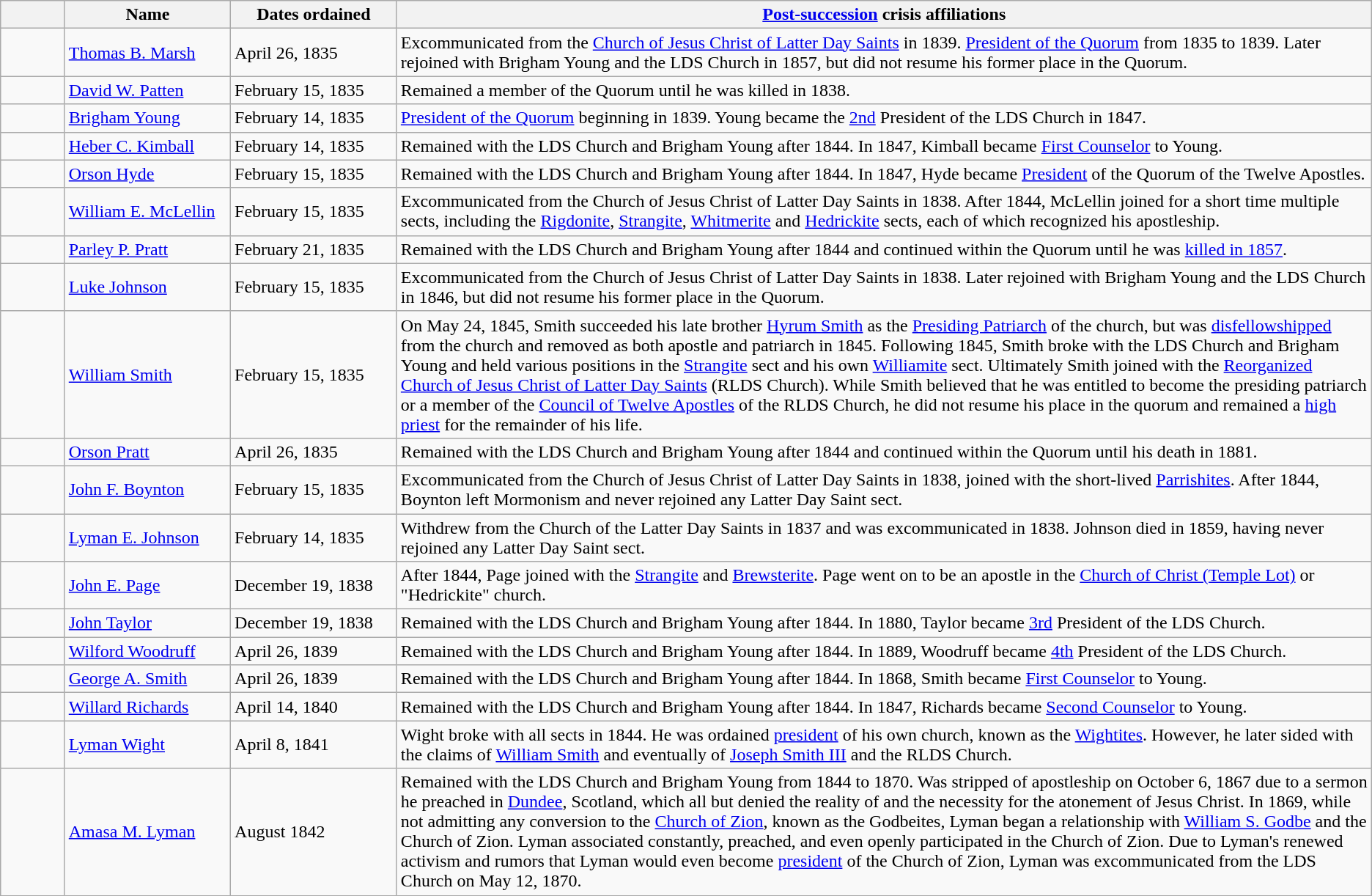<table border="1" class="wikitable">
<tr>
<th width="55"></th>
<th width="150">Name</th>
<th width="150">Dates ordained</th>
<th width="940"><a href='#'>Post-succession</a> crisis affiliations</th>
</tr>
<tr>
<td></td>
<td><a href='#'>Thomas B. Marsh</a></td>
<td>April 26, 1835</td>
<td>Excommunicated from the <a href='#'>Church of Jesus Christ of Latter Day Saints</a> in 1839. <a href='#'>President of the Quorum</a> from 1835 to 1839. Later rejoined with Brigham Young and the LDS Church in 1857, but did not resume his former place in the Quorum.</td>
</tr>
<tr>
<td></td>
<td><a href='#'>David W. Patten</a></td>
<td>February 15, 1835</td>
<td>Remained a member of the Quorum until he was killed in 1838.</td>
</tr>
<tr>
<td></td>
<td><a href='#'>Brigham Young</a></td>
<td>February 14, 1835</td>
<td><a href='#'>President of the Quorum</a> beginning in 1839. Young became the <a href='#'>2nd</a> President of the LDS Church in 1847.</td>
</tr>
<tr>
<td></td>
<td><a href='#'>Heber C. Kimball</a></td>
<td>February 14, 1835</td>
<td>Remained with the LDS Church and Brigham Young after 1844. In 1847, Kimball became <a href='#'>First Counselor</a> to Young.</td>
</tr>
<tr>
<td></td>
<td><a href='#'>Orson Hyde</a></td>
<td>February 15, 1835</td>
<td>Remained with the LDS Church and Brigham Young after 1844. In 1847, Hyde became <a href='#'>President</a> of the Quorum of the Twelve Apostles.</td>
</tr>
<tr>
<td></td>
<td><a href='#'>William E. McLellin</a></td>
<td>February 15, 1835</td>
<td>Excommunicated from the Church of Jesus Christ of Latter Day Saints in 1838. After 1844, McLellin joined for a short time multiple sects, including the <a href='#'>Rigdonite</a>, <a href='#'>Strangite</a>, <a href='#'>Whitmerite</a> and <a href='#'>Hedrickite</a> sects, each of which recognized his apostleship.</td>
</tr>
<tr>
<td></td>
<td><a href='#'>Parley P. Pratt</a></td>
<td>February 21, 1835</td>
<td>Remained with the LDS Church and Brigham Young after 1844 and continued within the Quorum until he was <a href='#'>killed in 1857</a>.</td>
</tr>
<tr>
<td></td>
<td><a href='#'>Luke Johnson</a></td>
<td>February 15, 1835</td>
<td>Excommunicated from the Church of Jesus Christ of Latter Day Saints in 1838.  Later rejoined with Brigham Young and the LDS Church in 1846, but did not resume his former place in the Quorum.</td>
</tr>
<tr>
<td></td>
<td><a href='#'>William Smith</a></td>
<td>February 15, 1835</td>
<td>On May 24, 1845, Smith succeeded his late brother <a href='#'>Hyrum Smith</a> as the <a href='#'>Presiding Patriarch</a> of the church, but was <a href='#'>disfellowshipped</a> from the church and removed as both apostle and patriarch in 1845. Following 1845, Smith broke with the LDS Church and Brigham Young and held various positions in the <a href='#'>Strangite</a> sect and his own <a href='#'>Williamite</a> sect. Ultimately Smith joined with the <a href='#'>Reorganized Church of Jesus Christ of Latter Day Saints</a> (RLDS Church). While Smith believed that he was entitled to become the presiding patriarch or a member of the <a href='#'>Council of Twelve Apostles</a> of the RLDS Church, he did not resume his place in the quorum and remained a <a href='#'>high priest</a> for the remainder of his life.</td>
</tr>
<tr>
<td></td>
<td><a href='#'>Orson Pratt</a></td>
<td>April 26, 1835</td>
<td>Remained with the LDS Church and Brigham Young after 1844 and continued within the Quorum until his death in 1881.</td>
</tr>
<tr>
<td></td>
<td><a href='#'>John F. Boynton</a></td>
<td>February 15, 1835</td>
<td>Excommunicated from the Church of Jesus Christ of Latter Day Saints in 1838, joined with the short-lived <a href='#'>Parrishites</a>. After 1844, Boynton left Mormonism and never rejoined any Latter Day Saint sect.</td>
</tr>
<tr>
<td></td>
<td><a href='#'>Lyman E. Johnson</a></td>
<td>February 14, 1835</td>
<td>Withdrew from the Church of the Latter Day Saints in 1837 and was excommunicated in 1838. Johnson died in 1859, having never rejoined any Latter Day Saint sect.</td>
</tr>
<tr>
<td></td>
<td><a href='#'>John E. Page</a></td>
<td>December 19, 1838</td>
<td>After 1844, Page joined with the <a href='#'>Strangite</a> and <a href='#'>Brewsterite</a>. Page went on to be an apostle in the <a href='#'>Church of Christ (Temple Lot)</a> or "Hedrickite" church.</td>
</tr>
<tr>
<td></td>
<td><a href='#'>John Taylor</a></td>
<td>December 19, 1838</td>
<td>Remained with the LDS Church and Brigham Young after 1844. In 1880, Taylor became <a href='#'>3rd</a> President of the LDS Church.</td>
</tr>
<tr>
<td></td>
<td><a href='#'>Wilford Woodruff</a></td>
<td>April 26, 1839</td>
<td>Remained with the LDS Church and Brigham Young after 1844. In 1889, Woodruff became <a href='#'>4th</a> President of the LDS Church.</td>
</tr>
<tr>
<td></td>
<td><a href='#'>George A. Smith</a></td>
<td>April 26, 1839</td>
<td>Remained with the LDS Church and Brigham Young after 1844. In 1868, Smith became <a href='#'>First Counselor</a> to Young.</td>
</tr>
<tr>
<td></td>
<td><a href='#'>Willard Richards</a></td>
<td>April 14, 1840</td>
<td>Remained with the LDS Church and Brigham Young after 1844. In 1847, Richards became <a href='#'>Second Counselor</a> to Young.</td>
</tr>
<tr>
<td></td>
<td><a href='#'>Lyman Wight</a></td>
<td>April 8, 1841</td>
<td>Wight broke with all sects in 1844. He was ordained <a href='#'>president</a> of his own church, known as the <a href='#'>Wightites</a>.  However, he later sided with the claims of <a href='#'>William Smith</a> and eventually of <a href='#'>Joseph Smith III</a> and the RLDS Church.</td>
</tr>
<tr>
<td></td>
<td><a href='#'>Amasa M. Lyman</a></td>
<td>August 1842</td>
<td>Remained with the LDS Church and Brigham Young from 1844 to 1870.  Was stripped of apostleship on October 6, 1867 due to a sermon he preached in <a href='#'>Dundee</a>, Scotland, which all but denied the reality of and the necessity for the atonement of Jesus Christ.  In 1869, while not admitting any conversion to the <a href='#'>Church of Zion</a>, known as the Godbeites, Lyman began a relationship with <a href='#'>William S. Godbe</a> and the Church of Zion.  Lyman associated constantly, preached, and even openly participated in the Church of Zion. Due to Lyman's renewed activism and rumors that Lyman would even become <a href='#'>president</a> of the Church of Zion, Lyman was excommunicated from the LDS Church on May 12, 1870.</td>
</tr>
</table>
